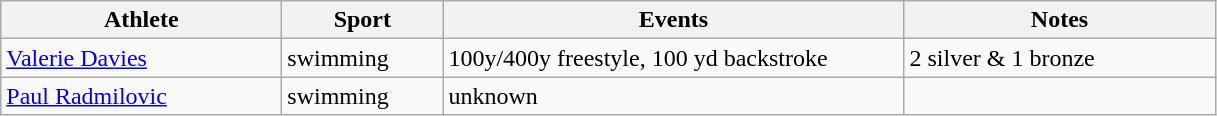<table class="wikitable">
<tr>
<th width=180>Athlete</th>
<th width=100>Sport</th>
<th width=300>Events</th>
<th width=200>Notes</th>
</tr>
<tr>
<td><a href='#'>Valerie Davies</a></td>
<td>swimming</td>
<td>100y/400y freestyle, 100 yd backstroke</td>
<td>2 silver & 1 bronze</td>
</tr>
<tr>
<td><a href='#'>Paul Radmilovic</a></td>
<td>swimming</td>
<td>unknown</td>
<td></td>
</tr>
</table>
